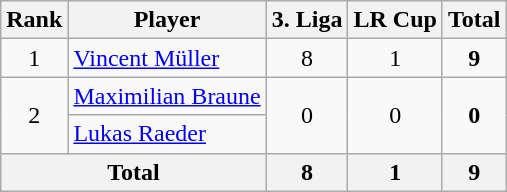<table class="wikitable" style="text-align: center;">
<tr>
<th>Rank</th>
<th>Player</th>
<th>3. Liga</th>
<th>LR Cup</th>
<th>Total</th>
</tr>
<tr>
<td>1</td>
<td align=left> <a href='#'>Vincent Müller</a></td>
<td>8</td>
<td>1</td>
<td><strong>9</strong></td>
</tr>
<tr>
<td rowspan=2>2</td>
<td align=left> <a href='#'>Maximilian Braune</a></td>
<td rowspan=2>0</td>
<td rowspan=2>0</td>
<td rowspan=2><strong>0</strong></td>
</tr>
<tr>
<td align=left> <a href='#'>Lukas Raeder</a></td>
</tr>
<tr>
<th colspan=2>Total</th>
<th>8</th>
<th>1</th>
<th>9</th>
</tr>
</table>
